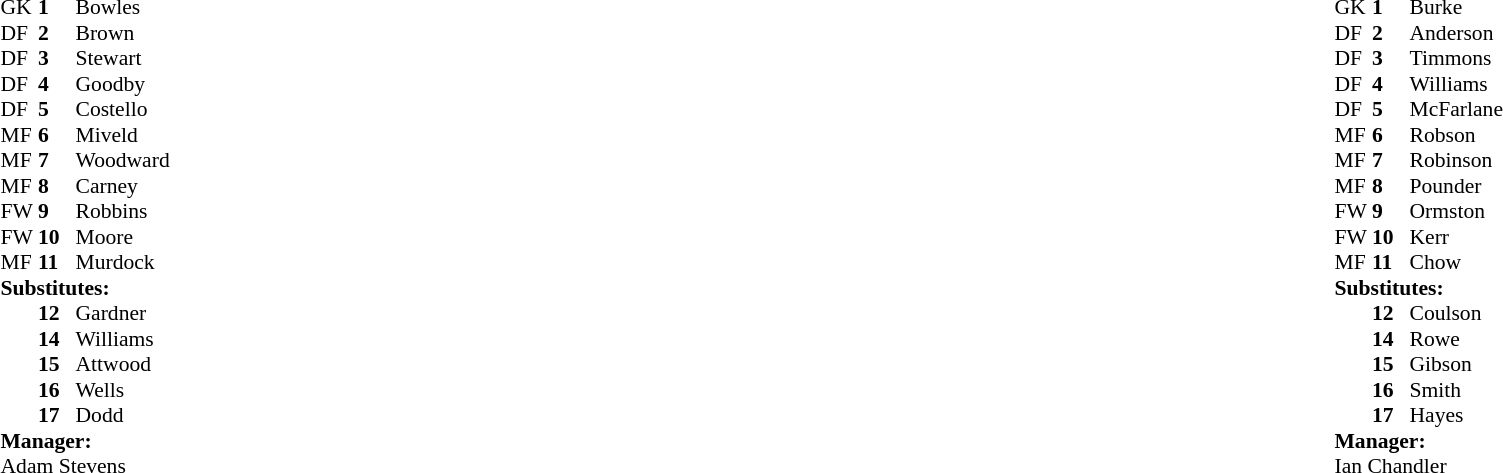<table width="100%">
<tr>
<td valign="top" width="50%"><br><table style="font-size: 90%" cellspacing="0" cellpadding="0">
<tr>
<th width=25></th>
<th width=25></th>
</tr>
<tr>
<td>GK</td>
<td><strong>1</strong></td>
<td>Bowles</td>
</tr>
<tr>
<td>DF</td>
<td><strong>2</strong></td>
<td>Brown</td>
<td></td>
<td></td>
</tr>
<tr>
<td>DF</td>
<td><strong>3</strong></td>
<td>Stewart</td>
</tr>
<tr>
<td>DF</td>
<td><strong>4</strong></td>
<td>Goodby</td>
</tr>
<tr>
<td>DF</td>
<td><strong>5</strong></td>
<td>Costello</td>
</tr>
<tr>
<td>MF</td>
<td><strong>6</strong></td>
<td>Miveld</td>
</tr>
<tr>
<td>MF</td>
<td><strong>7</strong></td>
<td>Woodward</td>
</tr>
<tr>
<td>MF</td>
<td><strong>8</strong></td>
<td>Carney</td>
<td></td>
<td></td>
</tr>
<tr>
<td>FW</td>
<td><strong>9</strong></td>
<td>Robbins</td>
<td></td>
<td></td>
</tr>
<tr>
<td>FW</td>
<td><strong>10</strong></td>
<td>Moore</td>
</tr>
<tr>
<td>MF</td>
<td><strong>11</strong></td>
<td>Murdock</td>
<td></td>
</tr>
<tr>
<td colspan=3><strong>Substitutes:</strong></td>
</tr>
<tr>
<td></td>
<td><strong>12</strong></td>
<td>Gardner</td>
<td></td>
<td></td>
</tr>
<tr>
<td></td>
<td><strong>14</strong></td>
<td>Williams</td>
</tr>
<tr>
<td></td>
<td><strong>15</strong></td>
<td>Attwood</td>
<td></td>
<td></td>
</tr>
<tr>
<td></td>
<td><strong>16</strong></td>
<td>Wells</td>
<td></td>
<td></td>
</tr>
<tr>
<td></td>
<td><strong>17</strong></td>
<td>Dodd</td>
</tr>
<tr>
<td colspan=3><strong>Manager:</strong></td>
</tr>
<tr>
<td colspan=4>Adam Stevens</td>
</tr>
</table>
</td>
<td></td>
<td valign="top" width="50%"><br><table style="font-size: 90%" cellspacing="0" cellpadding="0" align=center>
<tr>
<th width=25></th>
<th width=25></th>
</tr>
<tr>
<td>GK</td>
<td><strong>1</strong></td>
<td>Burke</td>
</tr>
<tr>
<td>DF</td>
<td><strong>2</strong></td>
<td>Anderson</td>
<td></td>
</tr>
<tr>
<td>DF</td>
<td><strong>3</strong></td>
<td>Timmons</td>
</tr>
<tr>
<td>DF</td>
<td><strong>4</strong></td>
<td>Williams</td>
<td></td>
<td></td>
</tr>
<tr>
<td>DF</td>
<td><strong>5</strong></td>
<td>McFarlane</td>
<td></td>
<td></td>
</tr>
<tr>
<td>MF</td>
<td><strong>6</strong></td>
<td>Robson</td>
</tr>
<tr>
<td>MF</td>
<td><strong>7</strong></td>
<td>Robinson</td>
</tr>
<tr>
<td>MF</td>
<td><strong>8</strong></td>
<td>Pounder</td>
<td></td>
<td></td>
</tr>
<tr>
<td>FW</td>
<td><strong>9</strong></td>
<td>Ormston</td>
</tr>
<tr>
<td>FW</td>
<td><strong>10</strong></td>
<td>Kerr</td>
</tr>
<tr>
<td>MF</td>
<td><strong>11</strong></td>
<td>Chow</td>
</tr>
<tr>
<td colspan=3><strong>Substitutes:</strong></td>
</tr>
<tr>
<td></td>
<td><strong>12</strong></td>
<td>Coulson</td>
<td></td>
<td></td>
</tr>
<tr>
<td></td>
<td><strong>14</strong></td>
<td>Rowe</td>
</tr>
<tr>
<td></td>
<td><strong>15</strong></td>
<td>Gibson</td>
<td></td>
<td></td>
</tr>
<tr>
<td></td>
<td><strong>16</strong></td>
<td>Smith</td>
<td></td>
<td></td>
</tr>
<tr>
<td></td>
<td><strong>17</strong></td>
<td>Hayes</td>
</tr>
<tr>
<td colspan=3><strong>Manager:</strong></td>
</tr>
<tr>
<td colspan=4>Ian Chandler</td>
</tr>
</table>
</td>
</tr>
</table>
